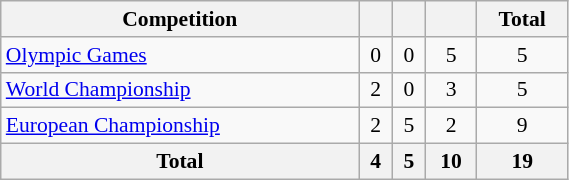<table class="wikitable" style="width:30%; font-size:90%; text-align:center;">
<tr>
<th>Competition</th>
<th></th>
<th></th>
<th></th>
<th>Total</th>
</tr>
<tr>
<td align=left><a href='#'>Olympic Games</a></td>
<td>0</td>
<td>0</td>
<td>5</td>
<td>5</td>
</tr>
<tr>
<td align=left><a href='#'>World Championship</a></td>
<td>2</td>
<td>0</td>
<td>3</td>
<td>5</td>
</tr>
<tr>
<td align=left><a href='#'>European Championship</a></td>
<td>2</td>
<td>5</td>
<td>2</td>
<td>9</td>
</tr>
<tr>
<th>Total</th>
<th>4</th>
<th>5</th>
<th>10</th>
<th>19</th>
</tr>
</table>
